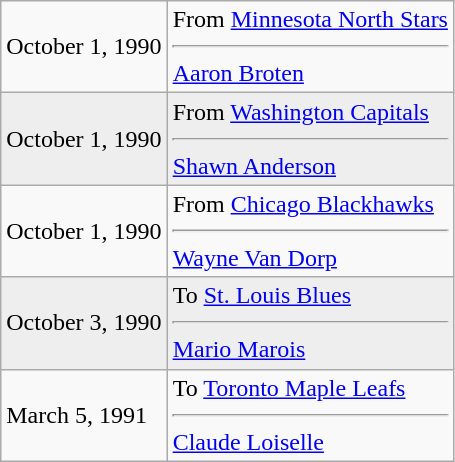<table class="wikitable">
<tr>
<td>October 1, 1990</td>
<td valign="top">From <a href='#'>Minnesota North Stars</a><hr><a href='#'>Aaron Broten</a></td>
</tr>
<tr style="background:#eee;">
<td>October 1, 1990</td>
<td valign="top">From <a href='#'>Washington Capitals</a><hr><a href='#'>Shawn Anderson</a></td>
</tr>
<tr>
<td>October 1, 1990</td>
<td valign="top">From <a href='#'>Chicago Blackhawks</a><hr><a href='#'>Wayne Van Dorp</a></td>
</tr>
<tr style="background:#eee;">
<td>October 3, 1990</td>
<td valign="top">To <a href='#'>St. Louis Blues</a><hr><a href='#'>Mario Marois</a></td>
</tr>
<tr>
<td>March 5, 1991</td>
<td valign="top">To <a href='#'>Toronto Maple Leafs</a><hr><a href='#'>Claude Loiselle</a></td>
</tr>
</table>
